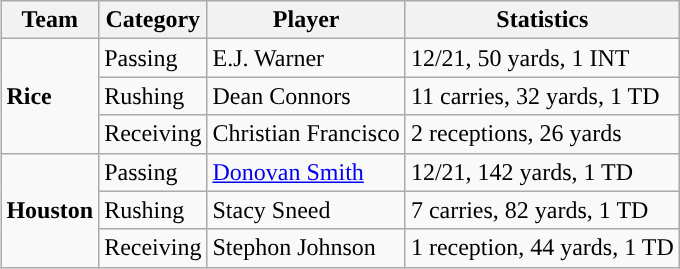<table class="wikitable" style="float: right;">
<tr>
<th>Team</th>
<th>Category</th>
<th>Player</th>
<th>Statistics</th>
</tr>
<tr>
<td rowspan=3><strong>Rice</strong></td>
<td>Passing</td>
<td>E.J. Warner</td>
<td>12/21, 50 yards, 1 INT</td>
</tr>
<tr>
<td>Rushing</td>
<td>Dean Connors</td>
<td>11 carries, 32 yards, 1 TD</td>
</tr>
<tr>
<td>Receiving</td>
<td>Christian Francisco</td>
<td>2 receptions, 26 yards</td>
</tr>
<tr>
<td rowspan=3><strong>Houston</strong></td>
<td>Passing</td>
<td><a href='#'>Donovan Smith</a></td>
<td>12/21, 142 yards, 1 TD</td>
</tr>
<tr>
<td>Rushing</td>
<td>Stacy Sneed</td>
<td>7 carries, 82 yards, 1 TD</td>
</tr>
<tr>
<td>Receiving</td>
<td>Stephon Johnson</td>
<td>1 reception, 44 yards, 1 TD</td>
</tr>
</table>
